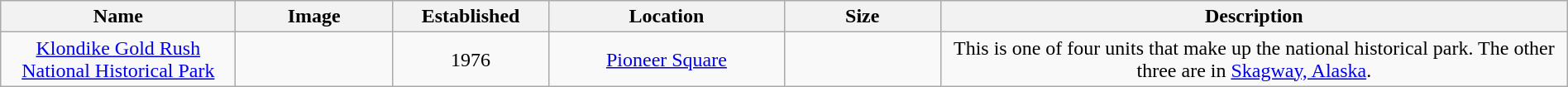<table class="wikitable sortable" style="text-align:center; width:100%">
<tr>
<th width=15%>Name</th>
<th width=10% class = "unsortable">Image</th>
<th>Established</th>
<th width=15%>Location</th>
<th width=10%>Size</th>
<th width=40% class = "unsortable">Description</th>
</tr>
<tr>
<td><a href='#'>Klondike Gold Rush National Historical Park</a></td>
<td></td>
<td>1976</td>
<td><a href='#'>Pioneer Square</a></td>
<td></td>
<td>This is one of four units that make up the national historical park. The other three are in <a href='#'>Skagway, Alaska</a>.</td>
</tr>
</table>
